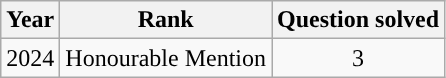<table class=wikitable style="margin-left: 22px;">
<tr>
<th>Year</th>
<th>Rank</th>
<th>Question solved</th>
</tr>
<tr>
<td>2024</td>
<td style="text-align:center">Honourable Mention</td>
<td style="text-align:center">3</td>
</tr>
</table>
